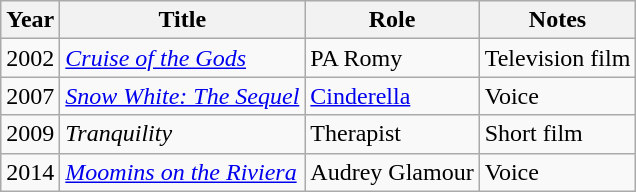<table class="wikitable sortable">
<tr>
<th>Year</th>
<th>Title</th>
<th>Role</th>
<th>Notes</th>
</tr>
<tr>
<td>2002</td>
<td><em><a href='#'>Cruise of the Gods</a></em></td>
<td>PA Romy</td>
<td>Television film</td>
</tr>
<tr>
<td>2007</td>
<td><em><a href='#'>Snow White: The Sequel</a></em></td>
<td><a href='#'>Cinderella</a></td>
<td>Voice</td>
</tr>
<tr>
<td>2009</td>
<td><em>Tranquility</em></td>
<td>Therapist</td>
<td>Short film</td>
</tr>
<tr>
<td>2014</td>
<td><em><a href='#'>Moomins on the Riviera</a></em></td>
<td>Audrey Glamour</td>
<td>Voice</td>
</tr>
</table>
